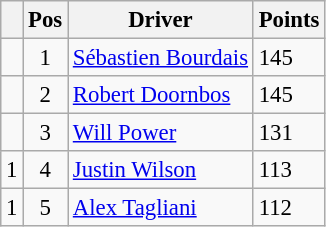<table class="wikitable" style="font-size: 95%;">
<tr>
<th></th>
<th>Pos</th>
<th>Driver</th>
<th>Points</th>
</tr>
<tr>
<td align="left"></td>
<td align="center">1</td>
<td> <a href='#'>Sébastien Bourdais</a></td>
<td align="left">145</td>
</tr>
<tr>
<td align="left"></td>
<td align="center">2</td>
<td> <a href='#'>Robert Doornbos</a></td>
<td align="left">145</td>
</tr>
<tr>
<td align="left"></td>
<td align="center">3</td>
<td> <a href='#'>Will Power</a></td>
<td align="left">131</td>
</tr>
<tr>
<td align="left"> 1</td>
<td align="center">4</td>
<td> <a href='#'>Justin Wilson</a></td>
<td align="left">113</td>
</tr>
<tr>
<td align="left"> 1</td>
<td align="center">5</td>
<td> <a href='#'>Alex Tagliani</a></td>
<td align="left">112</td>
</tr>
</table>
